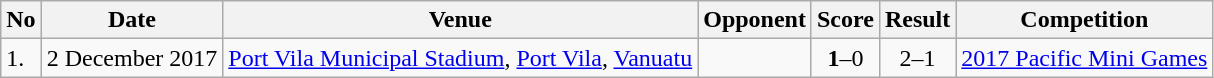<table class="wikitable" style="font-size:100%;">
<tr>
<th>No</th>
<th>Date</th>
<th>Venue</th>
<th>Opponent</th>
<th>Score</th>
<th>Result</th>
<th>Competition</th>
</tr>
<tr>
<td>1.</td>
<td>2 December 2017</td>
<td><a href='#'>Port Vila Municipal Stadium</a>, <a href='#'>Port Vila</a>, <a href='#'>Vanuatu</a></td>
<td></td>
<td align=center><strong>1</strong>–0</td>
<td align=center>2–1</td>
<td><a href='#'>2017 Pacific Mini Games</a></td>
</tr>
</table>
